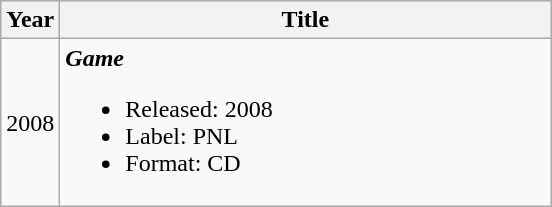<table class="wikitable">
<tr>
<th>Year</th>
<th style="width:225px;">Title</th>
</tr>
<tr>
<td>2008</td>
<td style="width:20em"><strong><em>Game</em></strong><br><ul><li>Released: 2008</li><li>Label: PNL </li><li>Format: CD</li></ul></td>
</tr>
</table>
